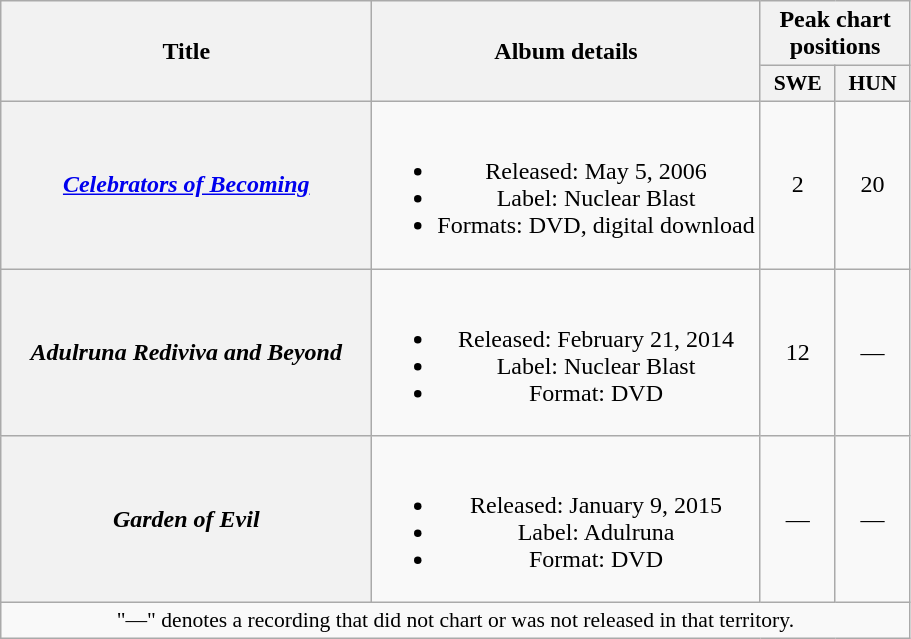<table class="wikitable plainrowheaders" style="text-align:center;">
<tr>
<th scope="col" rowspan="2" style="width:15em;">Title</th>
<th scope="col" rowspan="2">Album details</th>
<th scope="col" colspan="2">Peak chart positions</th>
</tr>
<tr>
<th scope="col" style="width:3em;font-size:90%;">SWE<br></th>
<th scope="col" style="width:3em;font-size:90%;">HUN<br></th>
</tr>
<tr>
<th scope="row"><em><a href='#'>Celebrators of Becoming</a></em></th>
<td><br><ul><li>Released: May 5, 2006</li><li>Label: Nuclear Blast</li><li>Formats: DVD, digital download</li></ul></td>
<td>2</td>
<td>20</td>
</tr>
<tr>
<th scope="row"><em>Adulruna Rediviva and Beyond</em></th>
<td><br><ul><li>Released: February 21, 2014</li><li>Label: Nuclear Blast</li><li>Format: DVD</li></ul></td>
<td>12</td>
<td>—</td>
</tr>
<tr>
<th scope="row"><em>Garden of Evil</em></th>
<td><br><ul><li>Released: January 9, 2015</li><li>Label: Adulruna</li><li>Format: DVD</li></ul></td>
<td>—</td>
<td>—</td>
</tr>
<tr>
<td colspan="10" style="font-size:90%">"—" denotes a recording that did not chart or was not released in that territory.</td>
</tr>
</table>
